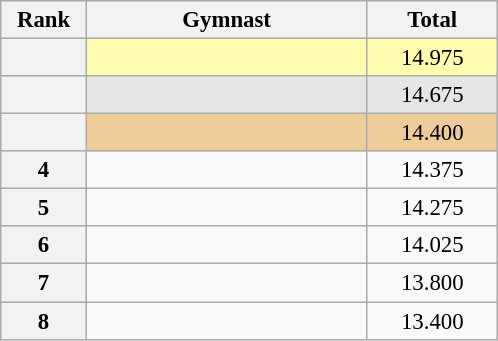<table class="wikitable sortable" style="text-align:center; font-size:95%">
<tr>
<th scope="col" style="width:50px;">Rank</th>
<th scope="col" style="width:180px;">Gymnast</th>
<th scope="col" style="width:80px;">Total</th>
</tr>
<tr style="background:#fffcaf;">
<th scope=row style="text-align:center"></th>
<td style="text-align:left;"></td>
<td>14.975</td>
</tr>
<tr style="background:#e5e5e5;">
<th scope=row style="text-align:center"></th>
<td style="text-align:left;"></td>
<td>14.675</td>
</tr>
<tr style="background:#ec9;">
<th scope=row style="text-align:center"></th>
<td style="text-align:left;"></td>
<td>14.400</td>
</tr>
<tr>
<th scope=row style="text-align:center">4</th>
<td style="text-align:left;"></td>
<td>14.375</td>
</tr>
<tr>
<th scope=row style="text-align:center">5</th>
<td style="text-align:left;"></td>
<td>14.275</td>
</tr>
<tr>
<th scope=row style="text-align:center">6</th>
<td style="text-align:left;"></td>
<td>14.025</td>
</tr>
<tr>
<th scope=row style="text-align:center">7</th>
<td style="text-align:left;"></td>
<td>13.800</td>
</tr>
<tr>
<th scope=row style="text-align:center">8</th>
<td style="text-align:left;"></td>
<td>13.400</td>
</tr>
</table>
